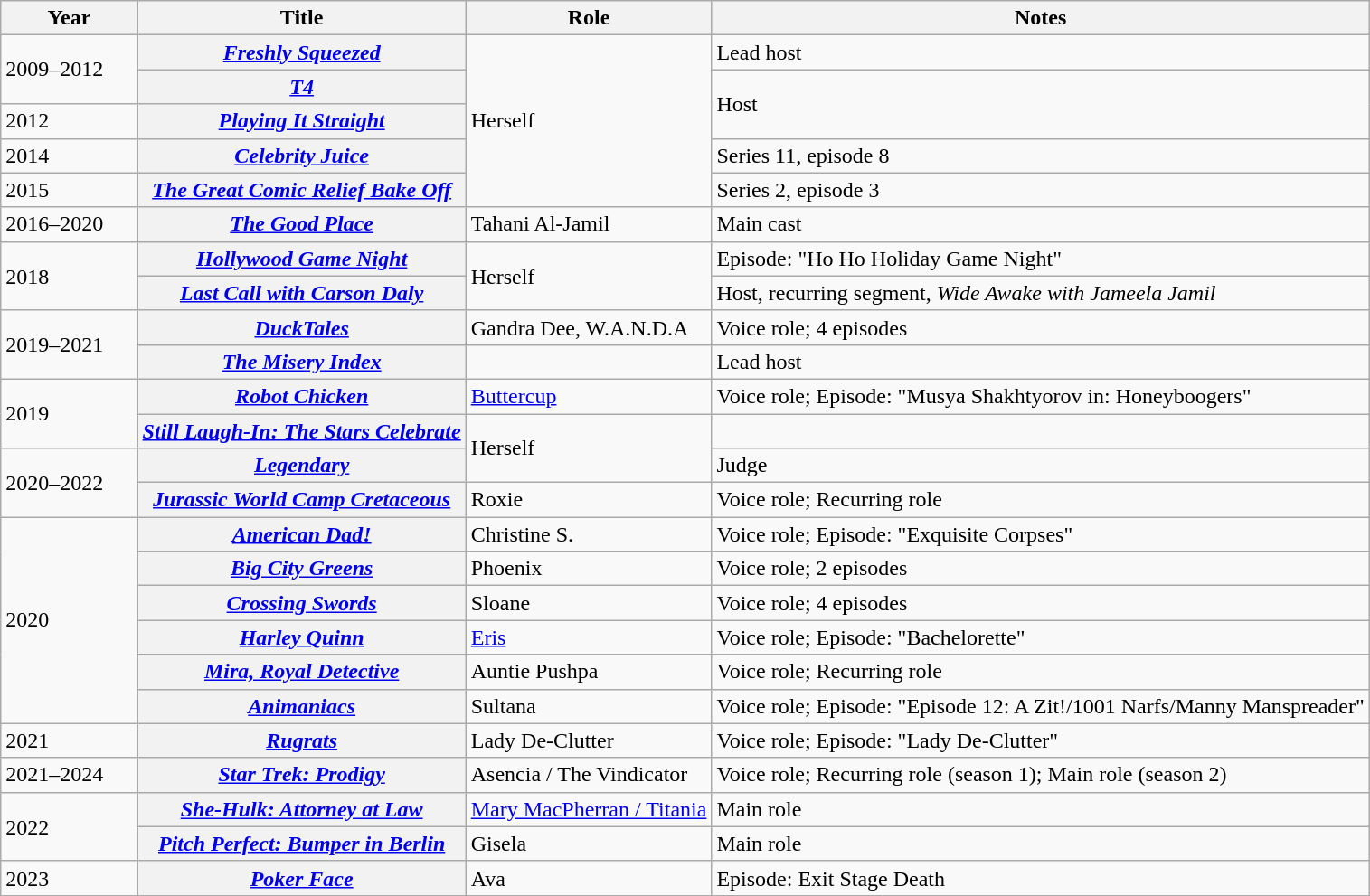<table class="wikitable sortable plainrowheaders">
<tr>
<th scope="col" width=10%>Year</th>
<th scope="col">Title</th>
<th scope="col">Role</th>
<th scope="col" class="unsortable">Notes</th>
</tr>
<tr>
<td rowspan="2">2009–2012</td>
<th scope="row"><em><a href='#'>Freshly Squeezed</a></em></th>
<td rowspan="5">Herself</td>
<td>Lead host</td>
</tr>
<tr>
<th scope="row"><em><a href='#'>T4</a></em></th>
<td rowspan="2">Host</td>
</tr>
<tr>
<td>2012</td>
<th scope="row"><em><a href='#'>Playing It Straight</a></em></th>
</tr>
<tr>
<td>2014</td>
<th scope="row"><em><a href='#'>Celebrity Juice</a></em></th>
<td>Series 11, episode 8</td>
</tr>
<tr>
<td>2015</td>
<th scope="row" data-sort-value="Great Comic Relief Bake Off, The"><em><a href='#'>The Great Comic Relief Bake Off</a></em></th>
<td>Series 2, episode 3</td>
</tr>
<tr>
<td>2016–2020</td>
<th scope="row" data-sort-value="Good Place, The"><em><a href='#'>The Good Place</a></em></th>
<td>Tahani Al-Jamil</td>
<td>Main cast</td>
</tr>
<tr>
<td rowspan="2">2018</td>
<th scope="row"><em><a href='#'>Hollywood Game Night</a></em></th>
<td rowspan="2">Herself</td>
<td>Episode: "Ho Ho Holiday Game Night"</td>
</tr>
<tr>
<th scope="row"><em><a href='#'>Last Call with Carson Daly</a></em></th>
<td>Host, recurring segment, <em>Wide Awake with Jameela Jamil</em></td>
</tr>
<tr>
<td rowspan="2">2019–2021</td>
<th scope="row"><em><a href='#'>DuckTales</a></em></th>
<td>Gandra Dee, W.A.N.D.A</td>
<td>Voice role; 4 episodes</td>
</tr>
<tr>
<th scope="row" data-sort-value="Misery Index, The"><em><a href='#'>The Misery Index</a></em></th>
<td></td>
<td>Lead host</td>
</tr>
<tr>
<td rowspan="2">2019</td>
<th scope="row"><em><a href='#'>Robot Chicken</a></em></th>
<td><a href='#'>Buttercup</a></td>
<td>Voice role; Episode: "Musya Shakhtyorov in: Honeyboogers"</td>
</tr>
<tr>
<th scope="row"><em><a href='#'>Still Laugh-In: The Stars Celebrate</a></em></th>
<td rowspan="2">Herself</td>
<td></td>
</tr>
<tr>
<td rowspan="2">2020–2022</td>
<th scope="row" data-sort-value="Legendary"><em><a href='#'>Legendary</a></em></th>
<td>Judge</td>
</tr>
<tr>
<th scope="row"><em><a href='#'>Jurassic World Camp Cretaceous</a></em></th>
<td>Roxie</td>
<td>Voice role; Recurring role</td>
</tr>
<tr>
<td rowspan="6">2020</td>
<th scope="row"><em><a href='#'>American Dad!</a></em></th>
<td>Christine S.</td>
<td>Voice role; Episode: "Exquisite Corpses"</td>
</tr>
<tr>
<th scope="row"><em><a href='#'>Big City Greens</a></em></th>
<td>Phoenix</td>
<td>Voice role; 2 episodes</td>
</tr>
<tr>
<th scope="row"><em><a href='#'>Crossing Swords</a></em></th>
<td>Sloane</td>
<td>Voice role; 4 episodes</td>
</tr>
<tr>
<th scope="row"><em><a href='#'>Harley Quinn</a></em></th>
<td><a href='#'>Eris</a></td>
<td>Voice role; Episode: "Bachelorette"</td>
</tr>
<tr>
<th scope="row"><em><a href='#'>Mira, Royal Detective</a></em></th>
<td>Auntie Pushpa</td>
<td>Voice role; Recurring role</td>
</tr>
<tr>
<th scope="row"><em><a href='#'>Animaniacs</a></em></th>
<td>Sultana</td>
<td>Voice role; Episode: "Episode 12: A Zit!/1001 Narfs/Manny Manspreader"</td>
</tr>
<tr>
<td>2021</td>
<th scope="row"><em><a href='#'>Rugrats</a></em></th>
<td>Lady De-Clutter</td>
<td>Voice role; Episode: "Lady De-Clutter"</td>
</tr>
<tr>
<td>2021–2024</td>
<th scope="row"><em><a href='#'>Star Trek: Prodigy</a></em></th>
<td>Asencia / The Vindicator</td>
<td>Voice role; Recurring role (season 1); Main role (season 2)</td>
</tr>
<tr>
<td rowspan="2">2022</td>
<th scope="row"><em><a href='#'>She-Hulk: Attorney at Law</a></em></th>
<td><a href='#'>Mary MacPherran / Titania</a></td>
<td>Main role</td>
</tr>
<tr>
<th scope="row"><em><a href='#'>Pitch Perfect: Bumper in Berlin</a></em></th>
<td>Gisela</td>
<td>Main role</td>
</tr>
<tr>
<td>2023</td>
<th scope="row"><em><a href='#'>Poker Face</a></em></th>
<td>Ava</td>
<td>Episode: Exit Stage Death</td>
</tr>
</table>
